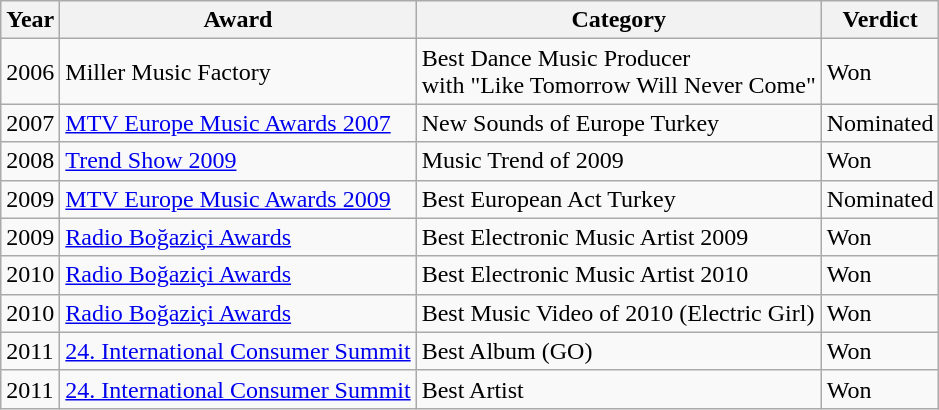<table class="wikitable">
<tr>
<th>Year</th>
<th>Award</th>
<th>Category</th>
<th>Verdict</th>
</tr>
<tr>
<td>2006</td>
<td>Miller Music Factory</td>
<td>Best Dance Music Producer <br> with "Like Tomorrow Will Never Come"</td>
<td>Won</td>
</tr>
<tr>
<td>2007</td>
<td><a href='#'>MTV Europe Music Awards 2007</a></td>
<td>New Sounds of Europe Turkey</td>
<td>Nominated</td>
</tr>
<tr>
<td>2008</td>
<td><a href='#'>Trend Show 2009</a></td>
<td>Music Trend of 2009</td>
<td>Won</td>
</tr>
<tr>
<td>2009</td>
<td><a href='#'>MTV Europe Music Awards 2009</a></td>
<td>Best European Act Turkey</td>
<td>Nominated</td>
</tr>
<tr>
<td>2009</td>
<td><a href='#'>Radio Boğaziçi Awards</a></td>
<td>Best Electronic Music Artist 2009</td>
<td>Won</td>
</tr>
<tr>
<td>2010</td>
<td><a href='#'>Radio Boğaziçi Awards</a></td>
<td>Best Electronic Music Artist 2010</td>
<td>Won</td>
</tr>
<tr>
<td>2010</td>
<td><a href='#'>Radio Boğaziçi Awards</a></td>
<td>Best Music Video of 2010 (Electric Girl)</td>
<td>Won</td>
</tr>
<tr>
<td>2011</td>
<td><a href='#'>24. International Consumer Summit</a></td>
<td>Best Album (GO)</td>
<td>Won</td>
</tr>
<tr>
<td>2011</td>
<td><a href='#'>24. International Consumer Summit</a></td>
<td>Best Artist</td>
<td>Won</td>
</tr>
</table>
